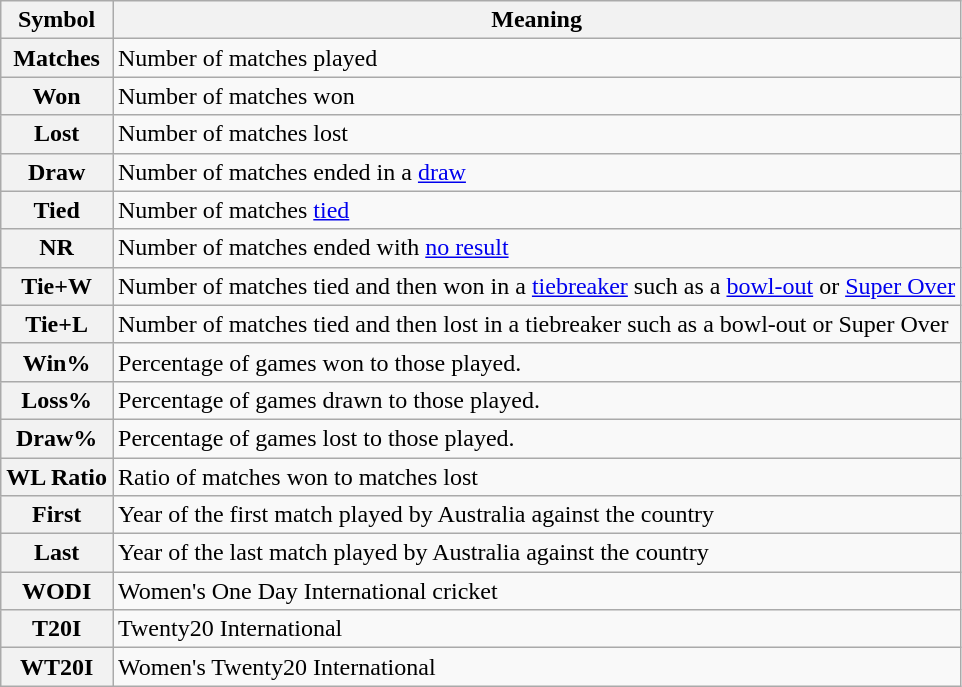<table class="wikitable">
<tr>
<th scope=col>Symbol</th>
<th scope=col>Meaning</th>
</tr>
<tr>
<th scope="row">Matches</th>
<td>Number of matches played</td>
</tr>
<tr>
<th scope="row">Won</th>
<td>Number of matches won</td>
</tr>
<tr>
<th scope="row">Lost</th>
<td>Number of matches lost</td>
</tr>
<tr>
<th scope="row">Draw</th>
<td>Number of matches ended in a <a href='#'>draw</a></td>
</tr>
<tr>
<th scope="row">Tied</th>
<td>Number of matches <a href='#'>tied</a></td>
</tr>
<tr>
<th scope="row">NR</th>
<td>Number of matches ended with <a href='#'>no result</a></td>
</tr>
<tr>
<th scope="row">Tie+W</th>
<td>Number of matches tied and then won in a <a href='#'>tiebreaker</a> such as a <a href='#'>bowl-out</a> or <a href='#'>Super Over</a></td>
</tr>
<tr>
<th scope="row">Tie+L</th>
<td>Number of matches tied and then lost in a tiebreaker such as a bowl-out or Super Over</td>
</tr>
<tr>
<th scope="row">Win%</th>
<td>Percentage of games won to those played.</td>
</tr>
<tr>
<th scope="row">Loss%</th>
<td>Percentage of games drawn to those played.</td>
</tr>
<tr>
<th scope="row">Draw%</th>
<td>Percentage of games lost to those played.</td>
</tr>
<tr>
<th scope="row">WL Ratio</th>
<td>Ratio of matches won to matches lost</td>
</tr>
<tr>
<th scope="row">First</th>
<td>Year of the first match played by Australia against the country</td>
</tr>
<tr>
<th scope="row">Last</th>
<td>Year of the last match played by Australia against the country</td>
</tr>
<tr>
<th>WODI</th>
<td>Women's One Day International cricket</td>
</tr>
<tr>
<th>T20I</th>
<td>Twenty20 International</td>
</tr>
<tr>
<th>WT20I</th>
<td>Women's Twenty20 International</td>
</tr>
</table>
